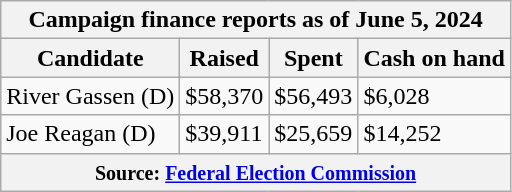<table class="wikitable sortable">
<tr>
<th colspan=4>Campaign finance reports as of June 5, 2024</th>
</tr>
<tr style="text-align:center;">
<th>Candidate</th>
<th>Raised</th>
<th>Spent</th>
<th>Cash on hand</th>
</tr>
<tr>
<td>River Gassen (D)</td>
<td>$58,370</td>
<td>$56,493</td>
<td>$6,028</td>
</tr>
<tr>
<td>Joe Reagan (D)</td>
<td>$39,911</td>
<td>$25,659</td>
<td>$14,252</td>
</tr>
<tr>
<th colspan="4"><small>Source: <a href='#'>Federal Election Commission</a></small></th>
</tr>
</table>
